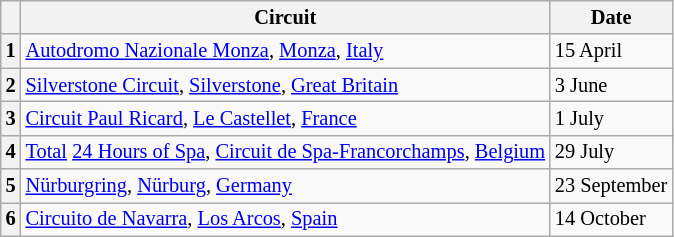<table class="wikitable" style="font-size: 85%;">
<tr>
<th></th>
<th>Circuit</th>
<th>Date</th>
</tr>
<tr>
<th>1</th>
<td> <a href='#'>Autodromo Nazionale Monza</a>, <a href='#'>Monza</a>, <a href='#'>Italy</a></td>
<td>15 April</td>
</tr>
<tr>
<th>2</th>
<td> <a href='#'>Silverstone Circuit</a>, <a href='#'>Silverstone</a>, <a href='#'>Great Britain</a></td>
<td>3 June</td>
</tr>
<tr>
<th>3</th>
<td> <a href='#'>Circuit Paul Ricard</a>, <a href='#'>Le Castellet</a>, <a href='#'>France</a></td>
<td>1 July</td>
</tr>
<tr>
<th>4</th>
<td> <a href='#'>Total</a> <a href='#'>24 Hours of Spa</a>, <a href='#'>Circuit de Spa-Francorchamps</a>, <a href='#'>Belgium</a></td>
<td>29 July</td>
</tr>
<tr>
<th>5</th>
<td> <a href='#'>Nürburgring</a>, <a href='#'>Nürburg</a>, <a href='#'>Germany</a></td>
<td>23 September</td>
</tr>
<tr>
<th>6</th>
<td> <a href='#'>Circuito de Navarra</a>, <a href='#'>Los Arcos</a>, <a href='#'>Spain</a></td>
<td>14 October</td>
</tr>
</table>
